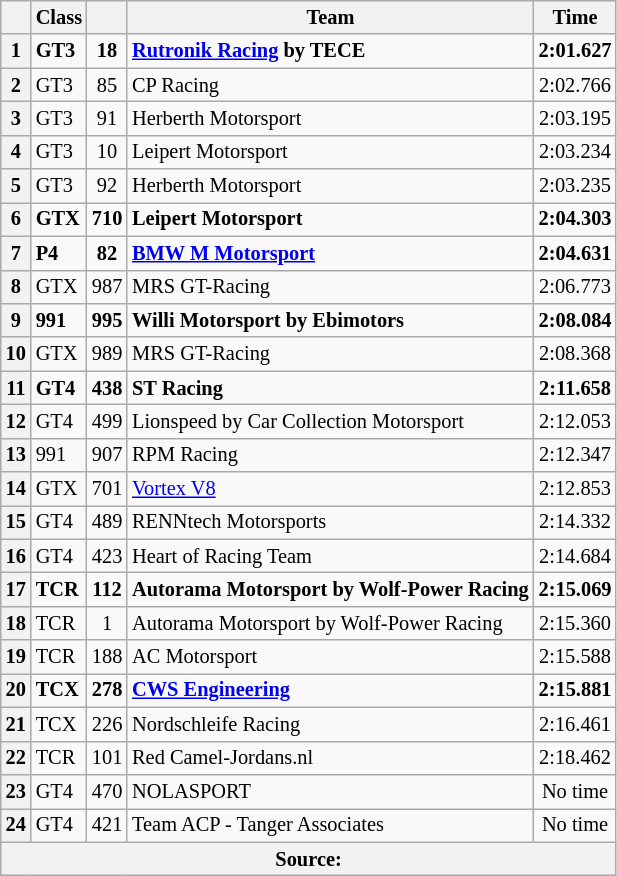<table class="wikitable sortable" style="font-size: 85%;">
<tr>
<th scope="col"></th>
<th scope="col">Class</th>
<th scope="col"></th>
<th scope="col">Team</th>
<th scope="col">Time</th>
</tr>
<tr style="font-weight:bold">
<th>1</th>
<td>GT3</td>
<td align="center">18</td>
<td> <a href='#'>Rutronik Racing</a> by TECE</td>
<td align="center">2:01.627</td>
</tr>
<tr>
<th>2</th>
<td>GT3</td>
<td align="center">85</td>
<td> CP Racing</td>
<td align="center">2:02.766</td>
</tr>
<tr>
<th>3</th>
<td>GT3</td>
<td align="center">91</td>
<td> Herberth Motorsport</td>
<td align="center">2:03.195</td>
</tr>
<tr>
<th>4</th>
<td>GT3</td>
<td align="center">10</td>
<td> Leipert Motorsport</td>
<td align="center">2:03.234</td>
</tr>
<tr>
<th>5</th>
<td>GT3</td>
<td align="center">92</td>
<td> Herberth Motorsport</td>
<td align="center">2:03.235</td>
</tr>
<tr style="font-weight:bold">
<th>6</th>
<td>GTX</td>
<td align="center">710</td>
<td> Leipert Motorsport</td>
<td align="center">2:04.303</td>
</tr>
<tr style="font-weight:bold">
<th>7</th>
<td>P4</td>
<td align="center">82</td>
<td> <a href='#'>BMW M Motorsport</a></td>
<td align="center">2:04.631</td>
</tr>
<tr>
<th>8</th>
<td>GTX</td>
<td align="center">987</td>
<td> MRS GT-Racing</td>
<td align="center">2:06.773</td>
</tr>
<tr style="font-weight:bold">
<th>9</th>
<td>991</td>
<td align="center">995</td>
<td> Willi Motorsport by Ebimotors</td>
<td align="center">2:08.084</td>
</tr>
<tr>
<th>10</th>
<td>GTX</td>
<td align="center">989</td>
<td> MRS GT-Racing</td>
<td align="center">2:08.368</td>
</tr>
<tr style="font-weight:bold">
<th>11</th>
<td>GT4</td>
<td align="center">438</td>
<td> ST Racing</td>
<td align="center">2:11.658</td>
</tr>
<tr>
<th>12</th>
<td>GT4</td>
<td align="center">499</td>
<td> Lionspeed by Car Collection Motorsport</td>
<td align="center">2:12.053</td>
</tr>
<tr>
<th>13</th>
<td>991</td>
<td align="center">907</td>
<td> RPM Racing</td>
<td align="center">2:12.347</td>
</tr>
<tr>
<th>14</th>
<td>GTX</td>
<td align="center">701</td>
<td> <a href='#'>Vortex V8</a></td>
<td align="center">2:12.853</td>
</tr>
<tr>
<th>15</th>
<td>GT4</td>
<td align="center">489</td>
<td> RENNtech Motorsports</td>
<td align="center">2:14.332</td>
</tr>
<tr>
<th>16</th>
<td>GT4</td>
<td align="center">423</td>
<td> Heart of Racing Team</td>
<td align="center">2:14.684</td>
</tr>
<tr style="font-weight:bold">
<th>17</th>
<td>TCR</td>
<td align="center">112</td>
<td> Autorama Motorsport by Wolf-Power Racing</td>
<td align="center">2:15.069</td>
</tr>
<tr>
<th>18</th>
<td>TCR</td>
<td align="center">1</td>
<td> Autorama Motorsport by Wolf-Power Racing</td>
<td align="center">2:15.360</td>
</tr>
<tr>
<th>19</th>
<td>TCR</td>
<td align="center">188</td>
<td> AC Motorsport</td>
<td align="center">2:15.588</td>
</tr>
<tr style="font-weight:bold">
<th>20</th>
<td>TCX</td>
<td align="center">278</td>
<td> <a href='#'>CWS Engineering</a></td>
<td align="center">2:15.881</td>
</tr>
<tr>
<th>21</th>
<td>TCX</td>
<td align="center">226</td>
<td> Nordschleife Racing</td>
<td align="center">2:16.461</td>
</tr>
<tr>
<th>22</th>
<td>TCR</td>
<td align="center">101</td>
<td> Red Camel-Jordans.nl</td>
<td align="center">2:18.462</td>
</tr>
<tr>
<th>23</th>
<td>GT4</td>
<td align="center">470</td>
<td> NOLASPORT</td>
<td align="center">No time</td>
</tr>
<tr>
<th>24</th>
<td>GT4</td>
<td align="center">421</td>
<td> Team ACP - Tanger Associates</td>
<td align="center">No time</td>
</tr>
<tr>
<th colspan=5>Source:</th>
</tr>
</table>
